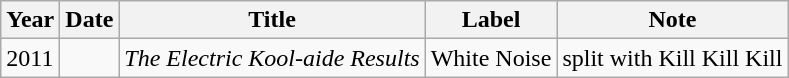<table class="wikitable">
<tr>
<th>Year</th>
<th>Date</th>
<th>Title</th>
<th>Label</th>
<th>Note</th>
</tr>
<tr>
<td>2011</td>
<td></td>
<td><em>The Electric Kool-aide Results</em></td>
<td>White Noise</td>
<td>split with Kill Kill Kill</td>
</tr>
</table>
